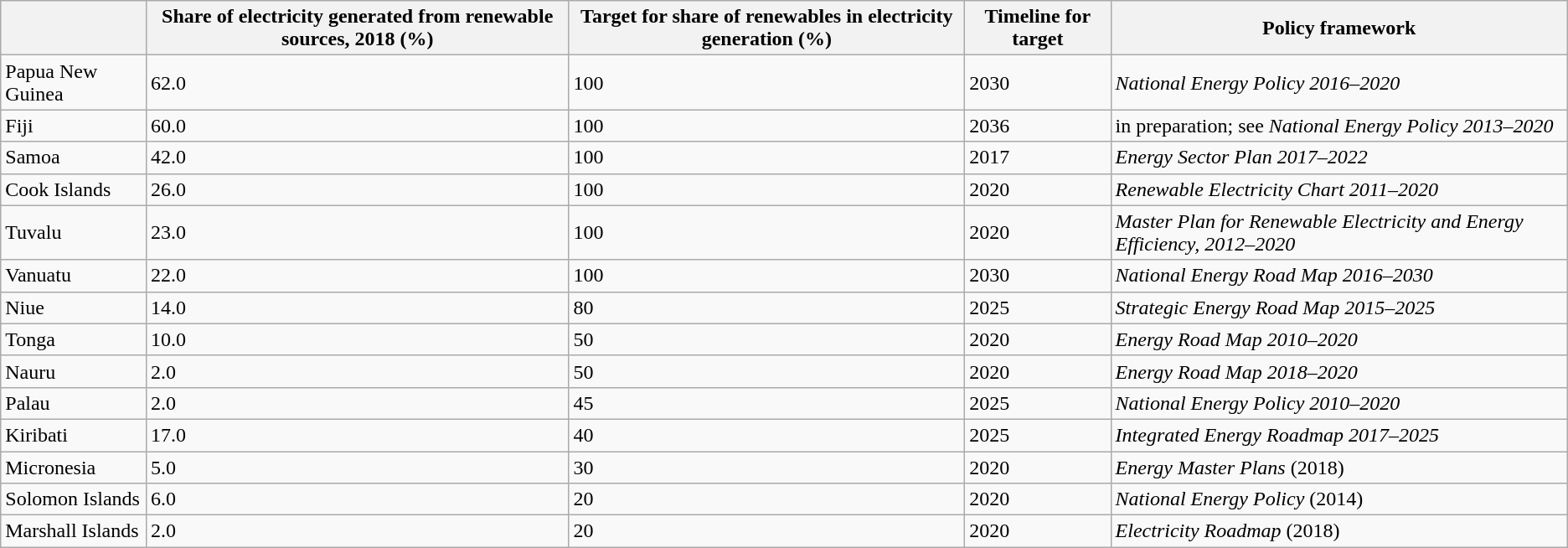<table class="wikitable">
<tr>
<th></th>
<th>Share of electricity generated from renewable sources, 2018 (%)</th>
<th>Target for share of renewables in electricity generation (%)</th>
<th>Timeline for target</th>
<th>Policy framework</th>
</tr>
<tr>
<td>Papua New Guinea</td>
<td>62.0</td>
<td>100</td>
<td>2030</td>
<td><em>National Energy Policy 2016–2020</em></td>
</tr>
<tr>
<td>Fiji</td>
<td>60.0</td>
<td>100</td>
<td>2036</td>
<td>in preparation; see <em>National Energy Policy 2013–2020</em></td>
</tr>
<tr>
<td>Samoa</td>
<td>42.0</td>
<td>100</td>
<td>2017</td>
<td><em>Energy Sector Plan 2017–2022</em></td>
</tr>
<tr>
<td>Cook Islands</td>
<td>26.0</td>
<td>100</td>
<td>2020</td>
<td><em>Renewable Electricity Chart 2011–2020</em></td>
</tr>
<tr>
<td>Tuvalu</td>
<td>23.0</td>
<td>100</td>
<td>2020</td>
<td><em>Master Plan for Renewable Electricity and Energy Efficiency, 2012–2020</em></td>
</tr>
<tr>
<td>Vanuatu</td>
<td>22.0</td>
<td>100</td>
<td>2030</td>
<td><em>National Energy Road Map 2016–2030</em></td>
</tr>
<tr>
<td>Niue</td>
<td>14.0</td>
<td>80</td>
<td>2025</td>
<td><em>Strategic Energy Road Map 2015–2025</em></td>
</tr>
<tr>
<td>Tonga</td>
<td>10.0</td>
<td>50</td>
<td>2020</td>
<td><em>Energy Road Map 2010–2020</em></td>
</tr>
<tr>
<td>Nauru</td>
<td>2.0</td>
<td>50</td>
<td>2020</td>
<td><em>Energy Road Map 2018–2020</em></td>
</tr>
<tr>
<td>Palau</td>
<td>2.0</td>
<td>45</td>
<td>2025</td>
<td><em>National Energy Policy 2010–2020</em></td>
</tr>
<tr>
<td>Kiribati</td>
<td>17.0</td>
<td>40</td>
<td>2025</td>
<td><em>Integrated Energy Roadmap 2017–2025</em></td>
</tr>
<tr>
<td>Micronesia</td>
<td>5.0</td>
<td>30</td>
<td>2020</td>
<td><em>Energy Master Plans</em> (2018)</td>
</tr>
<tr>
<td>Solomon Islands</td>
<td>6.0</td>
<td>20</td>
<td>2020</td>
<td><em>National Energy Policy</em> (2014)</td>
</tr>
<tr>
<td>Marshall Islands</td>
<td>2.0</td>
<td>20</td>
<td>2020</td>
<td><em>Electricity Roadmap</em> (2018)</td>
</tr>
</table>
